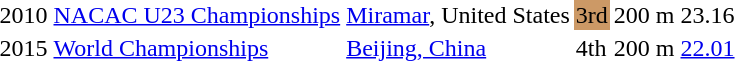<table>
<tr>
<td>2010</td>
<td><a href='#'>NACAC U23 Championships</a></td>
<td><a href='#'>Miramar</a>, United States</td>
<td bgcolor=cc9966>3rd</td>
<td>200 m</td>
<td>23.16 </td>
</tr>
<tr>
<td>2015</td>
<td><a href='#'>World Championships</a></td>
<td><a href='#'>Beijing, China</a></td>
<td>4th</td>
<td>200 m</td>
<td><a href='#'>22.01</a></td>
</tr>
</table>
